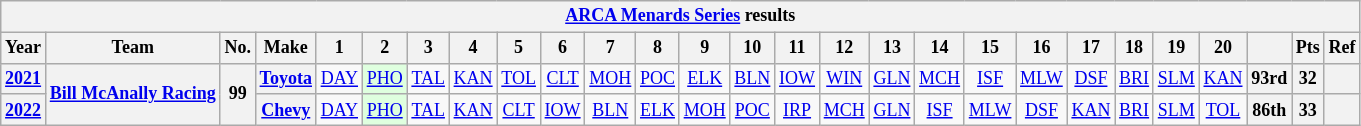<table class="wikitable" style="text-align:center; font-size:75%">
<tr>
<th colspan=27><a href='#'>ARCA Menards Series</a> results</th>
</tr>
<tr>
<th>Year</th>
<th>Team</th>
<th>No.</th>
<th>Make</th>
<th>1</th>
<th>2</th>
<th>3</th>
<th>4</th>
<th>5</th>
<th>6</th>
<th>7</th>
<th>8</th>
<th>9</th>
<th>10</th>
<th>11</th>
<th>12</th>
<th>13</th>
<th>14</th>
<th>15</th>
<th>16</th>
<th>17</th>
<th>18</th>
<th>19</th>
<th>20</th>
<th></th>
<th>Pts</th>
<th>Ref</th>
</tr>
<tr>
<th><a href='#'>2021</a></th>
<th rowspan=2><a href='#'>Bill McAnally Racing</a></th>
<th rowspan=2>99</th>
<th><a href='#'>Toyota</a></th>
<td><a href='#'>DAY</a></td>
<td style="background:#DFFFDF;"><a href='#'>PHO</a><br></td>
<td><a href='#'>TAL</a></td>
<td><a href='#'>KAN</a></td>
<td><a href='#'>TOL</a></td>
<td><a href='#'>CLT</a></td>
<td><a href='#'>MOH</a></td>
<td><a href='#'>POC</a></td>
<td><a href='#'>ELK</a></td>
<td><a href='#'>BLN</a></td>
<td><a href='#'>IOW</a></td>
<td><a href='#'>WIN</a></td>
<td><a href='#'>GLN</a></td>
<td><a href='#'>MCH</a></td>
<td><a href='#'>ISF</a></td>
<td><a href='#'>MLW</a></td>
<td><a href='#'>DSF</a></td>
<td><a href='#'>BRI</a></td>
<td><a href='#'>SLM</a></td>
<td><a href='#'>KAN</a></td>
<th>93rd</th>
<th>32</th>
<th></th>
</tr>
<tr>
<th><a href='#'>2022</a></th>
<th><a href='#'>Chevy</a></th>
<td><a href='#'>DAY</a></td>
<td style="background:#DFFFDF;"><a href='#'>PHO</a><br></td>
<td><a href='#'>TAL</a></td>
<td><a href='#'>KAN</a></td>
<td><a href='#'>CLT</a></td>
<td><a href='#'>IOW</a></td>
<td><a href='#'>BLN</a></td>
<td><a href='#'>ELK</a></td>
<td><a href='#'>MOH</a></td>
<td><a href='#'>POC</a></td>
<td><a href='#'>IRP</a></td>
<td><a href='#'>MCH</a></td>
<td><a href='#'>GLN</a></td>
<td><a href='#'>ISF</a></td>
<td><a href='#'>MLW</a></td>
<td><a href='#'>DSF</a></td>
<td><a href='#'>KAN</a></td>
<td><a href='#'>BRI</a></td>
<td><a href='#'>SLM</a></td>
<td><a href='#'>TOL</a></td>
<th>86th</th>
<th>33</th>
<th></th>
</tr>
</table>
